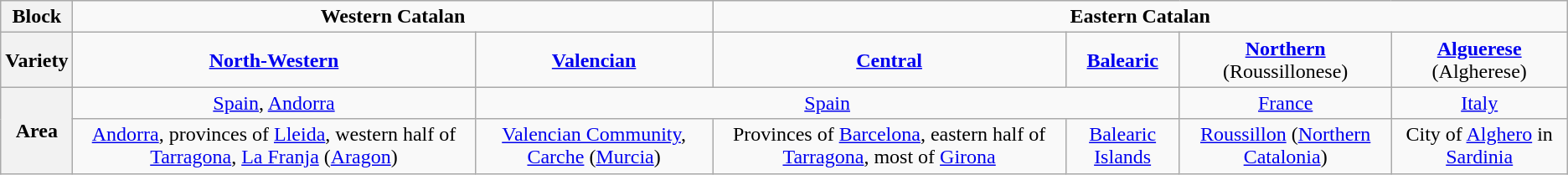<table class="wikitable" style="text-align:center; ">
<tr>
<th>Block</th>
<td colspan="2"><strong>Western Catalan</strong></td>
<td colspan="4"><strong>Eastern Catalan</strong></td>
</tr>
<tr>
<th>Variety</th>
<td><strong><a href='#'>North-Western</a></strong></td>
<td><strong><a href='#'>Valencian</a></strong></td>
<td><strong><a href='#'>Central</a></strong></td>
<td><strong><a href='#'>Balearic</a></strong></td>
<td><strong><a href='#'>Northern</a></strong> (Roussillonese)</td>
<td><strong><a href='#'>Alguerese</a></strong> (Algherese)</td>
</tr>
<tr>
<th rowspan="2">Area</th>
<td><a href='#'>Spain</a>, <a href='#'>Andorra</a></td>
<td colspan="3"><a href='#'>Spain</a></td>
<td><a href='#'>France</a></td>
<td><a href='#'>Italy</a></td>
</tr>
<tr>
<td><a href='#'>Andorra</a>, provinces of <a href='#'>Lleida</a>, western half of <a href='#'>Tarragona</a>, <a href='#'>La Franja</a> (<a href='#'>Aragon</a>)</td>
<td><a href='#'>Valencian Community</a>, <a href='#'>Carche</a> (<a href='#'>Murcia</a>)</td>
<td>Provinces of <a href='#'>Barcelona</a>, eastern half of <a href='#'>Tarragona</a>, most of <a href='#'>Girona</a></td>
<td><a href='#'>Balearic Islands</a></td>
<td><a href='#'>Roussillon</a> (<a href='#'>Northern Catalonia</a>)</td>
<td>City of <a href='#'>Alghero</a> in <a href='#'>Sardinia</a></td>
</tr>
</table>
